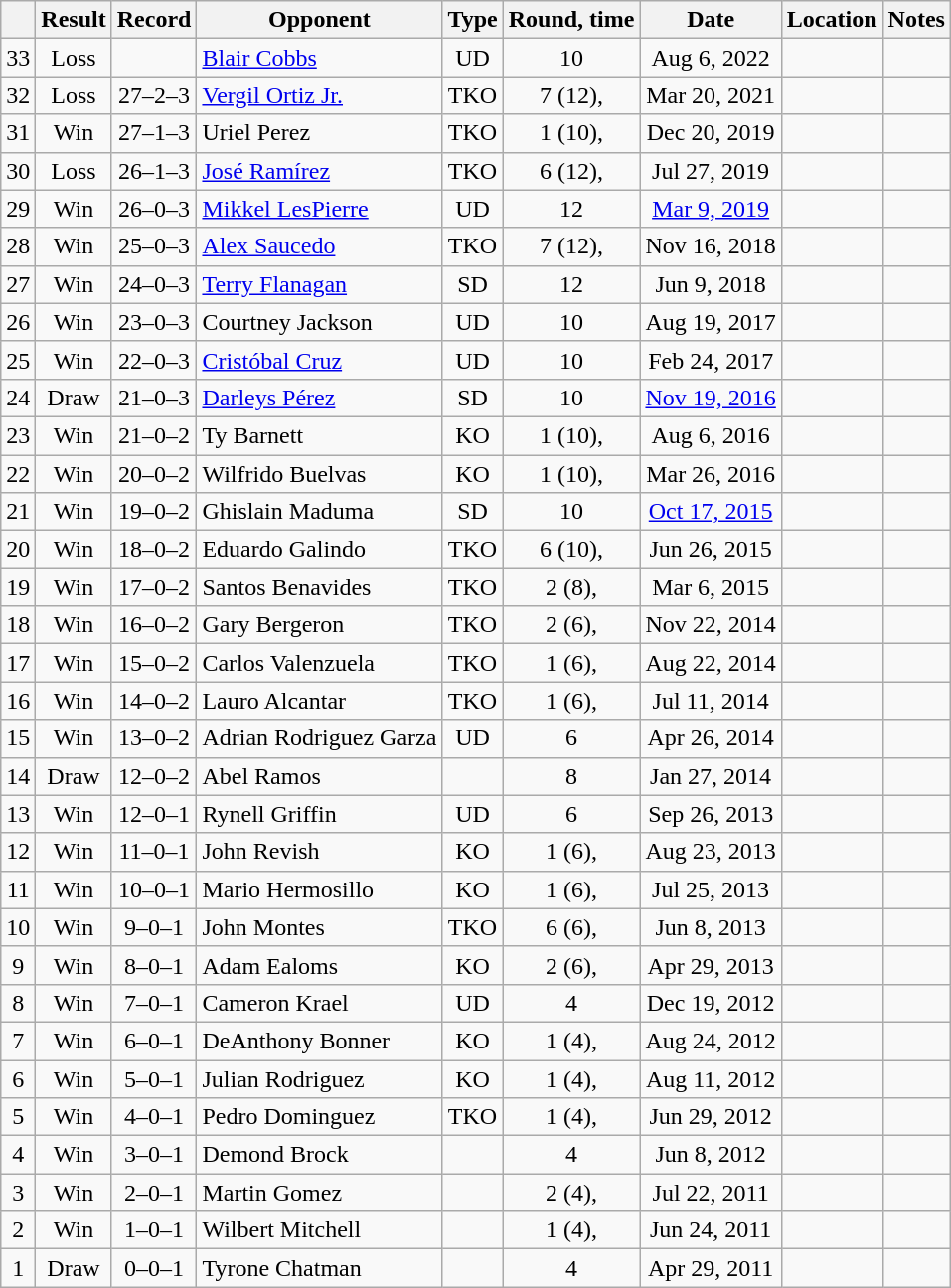<table class="wikitable" style="text-align:center">
<tr>
<th></th>
<th>Result</th>
<th>Record</th>
<th>Opponent</th>
<th>Type</th>
<th>Round, time</th>
<th>Date</th>
<th>Location</th>
<th>Notes</th>
</tr>
<tr>
<td>33</td>
<td>Loss</td>
<td></td>
<td style="text-align:left;"><a href='#'>Blair Cobbs</a></td>
<td>UD</td>
<td>10</td>
<td>Aug 6, 2022</td>
<td style="text-align:left;"></td>
<td></td>
</tr>
<tr>
<td>32</td>
<td>Loss</td>
<td>27–2–3</td>
<td style="text-align:left;"><a href='#'>Vergil Ortiz Jr.</a></td>
<td>TKO</td>
<td>7 (12), </td>
<td>Mar 20, 2021</td>
<td style="text-align:left;"></td>
<td style="text-align:left;"></td>
</tr>
<tr>
<td>31</td>
<td>Win</td>
<td>27–1–3</td>
<td style="text-align:left;">Uriel Perez</td>
<td>TKO</td>
<td>1 (10), </td>
<td>Dec 20, 2019</td>
<td style="text-align:left;"></td>
<td></td>
</tr>
<tr>
<td>30</td>
<td>Loss</td>
<td>26–1–3</td>
<td style="text-align:left;"><a href='#'>José Ramírez</a></td>
<td>TKO</td>
<td>6 (12), </td>
<td>Jul 27, 2019</td>
<td style="text-align:left;"></td>
<td style="text-align:left;"></td>
</tr>
<tr>
<td>29</td>
<td>Win</td>
<td>26–0–3</td>
<td style="text-align:left;"><a href='#'>Mikkel LesPierre</a></td>
<td>UD</td>
<td>12</td>
<td><a href='#'>Mar 9, 2019</a></td>
<td style="text-align:left;"></td>
<td style="text-align:left;"></td>
</tr>
<tr>
<td>28</td>
<td>Win</td>
<td>25–0–3</td>
<td style="text-align:left;"><a href='#'>Alex Saucedo</a></td>
<td>TKO</td>
<td>7 (12), </td>
<td>Nov 16, 2018</td>
<td style="text-align:left;"></td>
<td style="text-align:left;"></td>
</tr>
<tr>
<td>27</td>
<td>Win</td>
<td>24–0–3</td>
<td style="text-align:left;"><a href='#'>Terry Flanagan</a></td>
<td>SD</td>
<td>12</td>
<td>Jun 9, 2018</td>
<td style="text-align:left;"></td>
<td style="text-align:left;"></td>
</tr>
<tr>
<td>26</td>
<td>Win</td>
<td>23–0–3</td>
<td style="text-align:left;">Courtney Jackson</td>
<td>UD</td>
<td>10</td>
<td>Aug 19, 2017</td>
<td style="text-align:left;"></td>
<td style="text-align:left;"></td>
</tr>
<tr>
<td>25</td>
<td>Win</td>
<td>22–0–3</td>
<td style="text-align:left;"><a href='#'>Cristóbal Cruz</a></td>
<td>UD</td>
<td>10</td>
<td>Feb 24, 2017</td>
<td style="text-align:left;"></td>
<td></td>
</tr>
<tr>
<td>24</td>
<td>Draw</td>
<td>21–0–3</td>
<td style="text-align:left;"><a href='#'>Darleys Pérez</a></td>
<td>SD</td>
<td>10</td>
<td><a href='#'>Nov 19, 2016</a></td>
<td style="text-align:left;"></td>
<td style="text-align:left;"></td>
</tr>
<tr>
<td>23</td>
<td>Win</td>
<td>21–0–2</td>
<td style="text-align:left;">Ty Barnett</td>
<td>KO</td>
<td>1 (10), </td>
<td>Aug 6, 2016</td>
<td style="text-align:left;"></td>
<td style="text-align:left;"></td>
</tr>
<tr>
<td>22</td>
<td>Win</td>
<td>20–0–2</td>
<td style="text-align:left;">Wilfrido Buelvas</td>
<td>KO</td>
<td>1 (10), </td>
<td>Mar 26, 2016</td>
<td style="text-align:left;"></td>
<td></td>
</tr>
<tr>
<td>21</td>
<td>Win</td>
<td>19–0–2</td>
<td style="text-align:left;">Ghislain Maduma</td>
<td>SD</td>
<td>10</td>
<td><a href='#'>Oct 17, 2015</a></td>
<td style="text-align:left;"></td>
<td style="text-align:left;"></td>
</tr>
<tr>
<td>20</td>
<td>Win</td>
<td>18–0–2</td>
<td style="text-align:left;">Eduardo Galindo</td>
<td>TKO</td>
<td>6 (10), </td>
<td>Jun 26, 2015</td>
<td style="text-align:left;"></td>
<td style="text-align:left;"></td>
</tr>
<tr>
<td>19</td>
<td>Win</td>
<td>17–0–2</td>
<td style="text-align:left;">Santos Benavides</td>
<td>TKO</td>
<td>2 (8), </td>
<td>Mar 6, 2015</td>
<td style="text-align:left;"></td>
<td></td>
</tr>
<tr>
<td>18</td>
<td>Win</td>
<td>16–0–2</td>
<td style="text-align:left;">Gary Bergeron</td>
<td>TKO</td>
<td>2 (6), </td>
<td>Nov 22, 2014</td>
<td style="text-align:left;"></td>
<td></td>
</tr>
<tr>
<td>17</td>
<td>Win</td>
<td>15–0–2</td>
<td style="text-align:left;">Carlos Valenzuela</td>
<td>TKO</td>
<td>1 (6), </td>
<td>Aug 22, 2014</td>
<td style="text-align:left;"></td>
<td></td>
</tr>
<tr>
<td>16</td>
<td>Win</td>
<td>14–0–2</td>
<td style="text-align:left;">Lauro Alcantar</td>
<td>TKO</td>
<td>1 (6), </td>
<td>Jul 11, 2014</td>
<td style="text-align:left;"></td>
<td></td>
</tr>
<tr>
<td>15</td>
<td>Win</td>
<td>13–0–2</td>
<td style="text-align:left;">Adrian Rodriguez Garza</td>
<td>UD</td>
<td>6</td>
<td>Apr 26, 2014</td>
<td style="text-align:left;"></td>
<td></td>
</tr>
<tr>
<td>14</td>
<td>Draw</td>
<td>12–0–2</td>
<td style="text-align:left;">Abel Ramos</td>
<td></td>
<td>8</td>
<td>Jan 27, 2014</td>
<td style="text-align:left;"></td>
<td></td>
</tr>
<tr>
<td>13</td>
<td>Win</td>
<td>12–0–1</td>
<td style="text-align:left;">Rynell Griffin</td>
<td>UD</td>
<td>6</td>
<td>Sep 26, 2013</td>
<td style="text-align:left;"></td>
<td></td>
</tr>
<tr>
<td>12</td>
<td>Win</td>
<td>11–0–1</td>
<td style="text-align:left;">John Revish</td>
<td>KO</td>
<td>1 (6), </td>
<td>Aug 23, 2013</td>
<td style="text-align:left;"></td>
<td></td>
</tr>
<tr>
<td>11</td>
<td>Win</td>
<td>10–0–1</td>
<td style="text-align:left;">Mario Hermosillo</td>
<td>KO</td>
<td>1 (6), </td>
<td>Jul 25, 2013</td>
<td style="text-align:left;"></td>
<td></td>
</tr>
<tr>
<td>10</td>
<td>Win</td>
<td>9–0–1</td>
<td style="text-align:left;">John Montes</td>
<td>TKO</td>
<td>6 (6), </td>
<td>Jun 8, 2013</td>
<td style="text-align:left;"></td>
<td></td>
</tr>
<tr>
<td>9</td>
<td>Win</td>
<td>8–0–1</td>
<td style="text-align:left;">Adam Ealoms</td>
<td>KO</td>
<td>2 (6), </td>
<td>Apr 29, 2013</td>
<td style="text-align:left;"></td>
<td></td>
</tr>
<tr>
<td>8</td>
<td>Win</td>
<td>7–0–1</td>
<td style="text-align:left;">Cameron Krael</td>
<td>UD</td>
<td>4</td>
<td>Dec 19, 2012</td>
<td style="text-align:left;"></td>
<td></td>
</tr>
<tr>
<td>7</td>
<td>Win</td>
<td>6–0–1</td>
<td style="text-align:left;">DeAnthony Bonner</td>
<td>KO</td>
<td>1 (4), </td>
<td>Aug 24, 2012</td>
<td style="text-align:left;"></td>
<td></td>
</tr>
<tr>
<td>6</td>
<td>Win</td>
<td>5–0–1</td>
<td style="text-align:left;">Julian Rodriguez</td>
<td>KO</td>
<td>1 (4), </td>
<td>Aug 11, 2012</td>
<td style="text-align:left;"></td>
<td></td>
</tr>
<tr>
<td>5</td>
<td>Win</td>
<td>4–0–1</td>
<td style="text-align:left;">Pedro Dominguez</td>
<td>TKO</td>
<td>1 (4), </td>
<td>Jun 29, 2012</td>
<td style="text-align:left;"></td>
<td></td>
</tr>
<tr>
<td>4</td>
<td>Win</td>
<td>3–0–1</td>
<td style="text-align:left;">Demond Brock</td>
<td></td>
<td>4</td>
<td>Jun 8, 2012</td>
<td style="text-align:left;"></td>
<td></td>
</tr>
<tr>
<td>3</td>
<td>Win</td>
<td>2–0–1</td>
<td style="text-align:left;">Martin Gomez</td>
<td></td>
<td>2 (4), </td>
<td>Jul 22, 2011</td>
<td style="text-align:left;"></td>
<td></td>
</tr>
<tr>
<td>2</td>
<td>Win</td>
<td>1–0–1</td>
<td style="text-align:left;">Wilbert Mitchell</td>
<td></td>
<td>1 (4), </td>
<td>Jun 24, 2011</td>
<td style="text-align:left;"></td>
<td></td>
</tr>
<tr>
<td>1</td>
<td>Draw</td>
<td>0–0–1</td>
<td style="text-align:left;">Tyrone Chatman</td>
<td></td>
<td>4</td>
<td>Apr 29, 2011</td>
<td style="text-align:left;"></td>
<td></td>
</tr>
</table>
